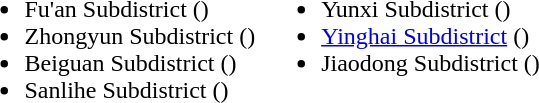<table>
<tr>
<td valign="top"><br><ul><li>Fu'an Subdistrict ()</li><li>Zhongyun Subdistrict ()</li><li>Beiguan Subdistrict ()</li><li>Sanlihe Subdistrict ()</li></ul></td>
<td valign="top"><br><ul><li>Yunxi Subdistrict ()</li><li><a href='#'>Yinghai Subdistrict</a> ()</li><li>Jiaodong Subdistrict ()</li></ul></td>
</tr>
</table>
